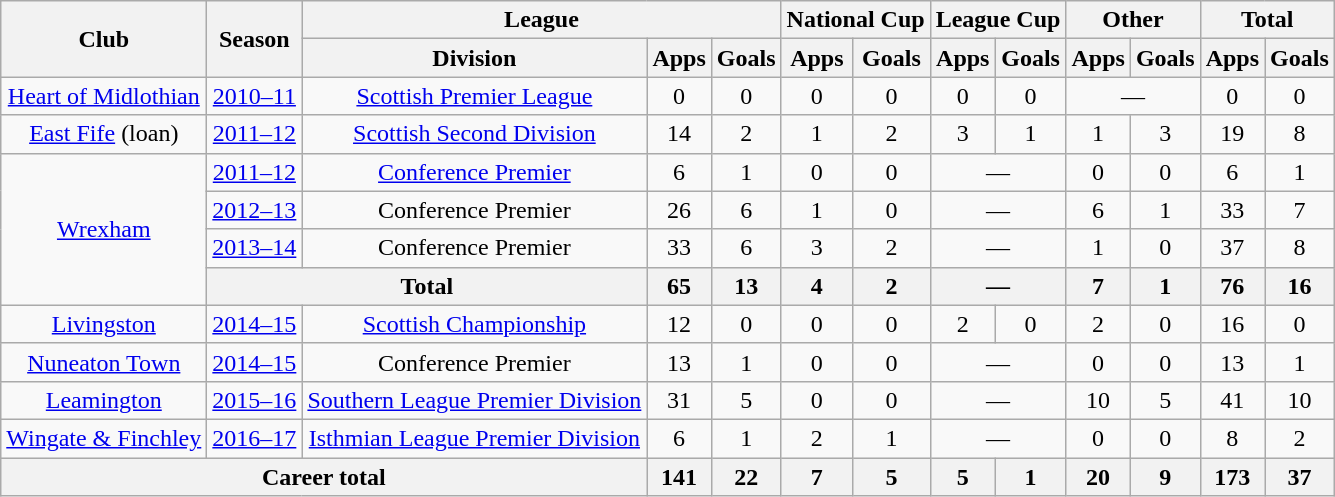<table class="wikitable" style="text-align: center;">
<tr>
<th rowspan="2">Club</th>
<th rowspan="2">Season</th>
<th colspan="3">League</th>
<th colspan="2">National Cup</th>
<th colspan="2">League Cup</th>
<th colspan="2">Other</th>
<th colspan="2">Total</th>
</tr>
<tr>
<th>Division</th>
<th>Apps</th>
<th>Goals</th>
<th>Apps</th>
<th>Goals</th>
<th>Apps</th>
<th>Goals</th>
<th>Apps</th>
<th>Goals</th>
<th>Apps</th>
<th>Goals</th>
</tr>
<tr>
<td rowspan="1" valign="center"><a href='#'>Heart of Midlothian</a></td>
<td><a href='#'>2010–11</a></td>
<td><a href='#'>Scottish Premier League</a></td>
<td>0</td>
<td>0</td>
<td>0</td>
<td>0</td>
<td>0</td>
<td>0</td>
<td colspan="2">—</td>
<td>0</td>
<td>0</td>
</tr>
<tr>
<td rowspan="1" valign="center"><a href='#'>East Fife</a> (loan)</td>
<td><a href='#'>2011–12</a></td>
<td><a href='#'>Scottish Second Division</a></td>
<td>14</td>
<td>2</td>
<td>1</td>
<td>2</td>
<td>3</td>
<td>1</td>
<td>1</td>
<td>3</td>
<td>19</td>
<td>8</td>
</tr>
<tr>
<td rowspan="4" valign="center"><a href='#'>Wrexham</a></td>
<td><a href='#'>2011–12</a></td>
<td><a href='#'>Conference Premier</a></td>
<td>6</td>
<td>1</td>
<td>0</td>
<td>0</td>
<td colspan="2">—</td>
<td>0</td>
<td>0</td>
<td>6</td>
<td>1</td>
</tr>
<tr>
<td><a href='#'>2012–13</a></td>
<td>Conference Premier</td>
<td>26</td>
<td>6</td>
<td>1</td>
<td>0</td>
<td colspan="2">—</td>
<td>6</td>
<td>1</td>
<td>33</td>
<td>7</td>
</tr>
<tr>
<td><a href='#'>2013–14</a></td>
<td>Conference Premier</td>
<td>33</td>
<td>6</td>
<td>3</td>
<td>2</td>
<td colspan="2">—</td>
<td>1</td>
<td>0</td>
<td>37</td>
<td>8</td>
</tr>
<tr>
<th colspan="2">Total</th>
<th>65</th>
<th>13</th>
<th>4</th>
<th>2</th>
<th colspan="2">—</th>
<th>7</th>
<th>1</th>
<th>76</th>
<th>16</th>
</tr>
<tr>
<td rowspan="1" valign="center"><a href='#'>Livingston</a></td>
<td><a href='#'>2014–15</a></td>
<td><a href='#'>Scottish Championship</a></td>
<td>12</td>
<td>0</td>
<td>0</td>
<td>0</td>
<td>2</td>
<td>0</td>
<td>2</td>
<td>0</td>
<td>16</td>
<td>0</td>
</tr>
<tr>
<td rowspan="1" valign="center"><a href='#'>Nuneaton Town</a></td>
<td><a href='#'>2014–15</a></td>
<td>Conference Premier</td>
<td>13</td>
<td>1</td>
<td>0</td>
<td>0</td>
<td colspan="2">—</td>
<td>0</td>
<td>0</td>
<td>13</td>
<td>1</td>
</tr>
<tr>
<td rowspan="1" valign="center"><a href='#'>Leamington</a></td>
<td><a href='#'>2015–16</a></td>
<td><a href='#'>Southern League Premier Division</a></td>
<td>31</td>
<td>5</td>
<td>0</td>
<td>0</td>
<td colspan="2">—</td>
<td>10</td>
<td>5</td>
<td>41</td>
<td>10</td>
</tr>
<tr>
<td rowspan="1" valign="center"><a href='#'>Wingate & Finchley</a></td>
<td><a href='#'>2016–17</a></td>
<td><a href='#'>Isthmian League Premier Division</a></td>
<td>6</td>
<td>1</td>
<td>2</td>
<td>1</td>
<td colspan="2">—</td>
<td>0</td>
<td>0</td>
<td>8</td>
<td>2</td>
</tr>
<tr>
<th colspan="3">Career total</th>
<th>141</th>
<th>22</th>
<th>7</th>
<th>5</th>
<th>5</th>
<th>1</th>
<th>20</th>
<th>9</th>
<th>173</th>
<th>37</th>
</tr>
</table>
